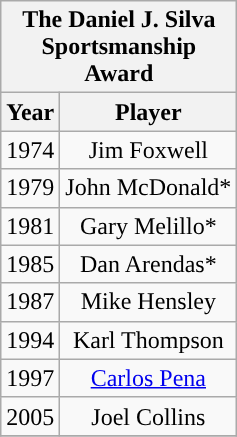<table class="wikitable" style="display: inline-table; margin-right: 20px; text-align:center">
<tr>
<th scope="col" colspan="2" style="width: 145px;">The Daniel J. Silva Sportsmanship Award</th>
</tr>
<tr>
<th scope="col">Year</th>
<th scope="col">Player</th>
</tr>
<tr>
<td>1974</td>
<td>Jim Foxwell</td>
</tr>
<tr>
<td>1979</td>
<td>John McDonald*</td>
</tr>
<tr>
<td>1981</td>
<td>Gary Melillo*</td>
</tr>
<tr>
<td>1985</td>
<td>Dan Arendas*</td>
</tr>
<tr>
<td>1987</td>
<td>Mike Hensley</td>
</tr>
<tr>
<td>1994</td>
<td>Karl Thompson</td>
</tr>
<tr>
<td>1997</td>
<td><a href='#'>Carlos Pena</a></td>
</tr>
<tr>
<td>2005</td>
<td>Joel Collins</td>
</tr>
<tr>
</tr>
</table>
